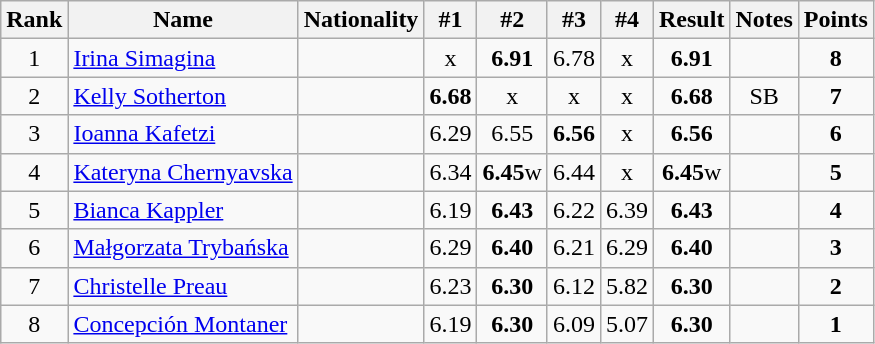<table class="wikitable sortable" style="text-align:center">
<tr>
<th>Rank</th>
<th>Name</th>
<th>Nationality</th>
<th>#1</th>
<th>#2</th>
<th>#3</th>
<th>#4</th>
<th>Result</th>
<th>Notes</th>
<th>Points</th>
</tr>
<tr>
<td>1</td>
<td align=left><a href='#'>Irina Simagina</a></td>
<td align=left></td>
<td>x</td>
<td><strong>6.91</strong></td>
<td>6.78</td>
<td>x</td>
<td><strong>6.91</strong></td>
<td></td>
<td><strong>8</strong></td>
</tr>
<tr>
<td>2</td>
<td align=left><a href='#'>Kelly Sotherton</a></td>
<td align=left></td>
<td><strong>6.68</strong></td>
<td>x</td>
<td>x</td>
<td>x</td>
<td><strong>6.68</strong></td>
<td>SB</td>
<td><strong>7</strong></td>
</tr>
<tr>
<td>3</td>
<td align=left><a href='#'>Ioanna Kafetzi</a></td>
<td align=left></td>
<td>6.29</td>
<td>6.55</td>
<td><strong>6.56</strong></td>
<td>x</td>
<td><strong>6.56</strong></td>
<td></td>
<td><strong>6</strong></td>
</tr>
<tr>
<td>4</td>
<td align=left><a href='#'>Kateryna Chernyavska</a></td>
<td align=left></td>
<td>6.34</td>
<td><strong>6.45</strong>w</td>
<td>6.44</td>
<td>x</td>
<td><strong>6.45</strong>w</td>
<td></td>
<td><strong>5</strong></td>
</tr>
<tr>
<td>5</td>
<td align=left><a href='#'>Bianca Kappler</a></td>
<td align=left></td>
<td>6.19</td>
<td><strong>6.43</strong></td>
<td>6.22</td>
<td>6.39</td>
<td><strong>6.43</strong></td>
<td></td>
<td><strong>4</strong></td>
</tr>
<tr>
<td>6</td>
<td align=left><a href='#'>Małgorzata Trybańska</a></td>
<td align=left></td>
<td>6.29</td>
<td><strong>6.40</strong></td>
<td>6.21</td>
<td>6.29</td>
<td><strong>6.40</strong></td>
<td></td>
<td><strong>3</strong></td>
</tr>
<tr>
<td>7</td>
<td align=left><a href='#'>Christelle Preau</a></td>
<td align=left></td>
<td>6.23</td>
<td><strong>6.30</strong></td>
<td>6.12</td>
<td>5.82</td>
<td><strong>6.30</strong></td>
<td></td>
<td><strong>2</strong></td>
</tr>
<tr>
<td>8</td>
<td align=left><a href='#'>Concepción Montaner</a></td>
<td align=left></td>
<td>6.19</td>
<td><strong>6.30</strong></td>
<td>6.09</td>
<td>5.07</td>
<td><strong>6.30</strong></td>
<td></td>
<td><strong>1</strong></td>
</tr>
</table>
